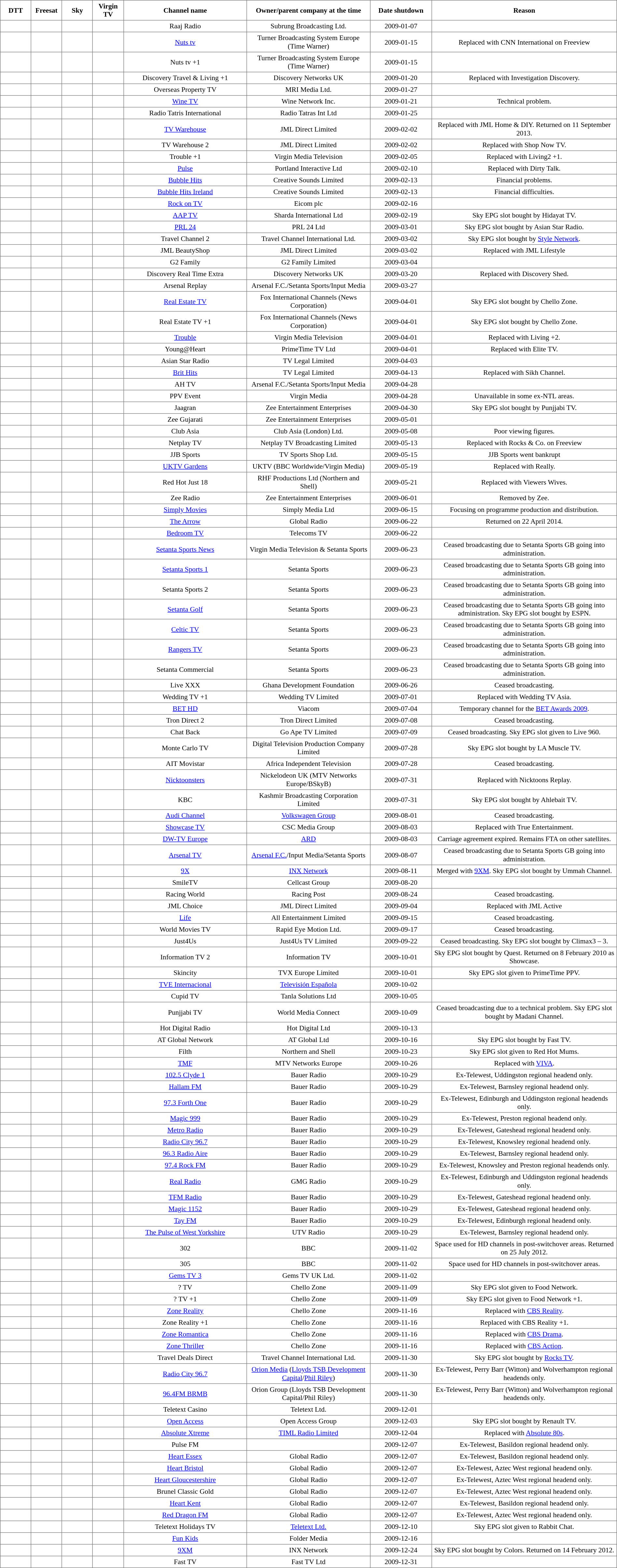<table class="toccolors sortable" border="1" cellpadding="3" style="border-collapse:collapse; font-size: 90%; text-align:center" width="100%">
<tr>
<th width="5%">DTT</th>
<th width="5%">Freesat</th>
<th width="5%">Sky</th>
<th width="5%">Virgin TV</th>
<th width="20%">Channel name</th>
<th width="20%">Owner/parent company at the time</th>
<th width="10%">Date shutdown </th>
<th width="30%">Reason</th>
</tr>
<tr>
<td></td>
<td></td>
<td></td>
<td></td>
<td>Raaj Radio</td>
<td>Subrung Broadcasting Ltd.</td>
<td>2009-01-07</td>
<td></td>
</tr>
<tr>
<td></td>
<td></td>
<td></td>
<td></td>
<td><a href='#'>Nuts tv</a></td>
<td>Turner Broadcasting System Europe (Time Warner)</td>
<td>2009-01-15</td>
<td>Replaced with CNN International on Freeview</td>
</tr>
<tr>
<td></td>
<td></td>
<td></td>
<td></td>
<td>Nuts tv +1</td>
<td>Turner Broadcasting System Europe (Time Warner)</td>
<td>2009-01-15</td>
<td></td>
</tr>
<tr>
<td></td>
<td></td>
<td></td>
<td></td>
<td>Discovery Travel & Living +1</td>
<td>Discovery Networks UK</td>
<td>2009-01-20</td>
<td>Replaced with Investigation Discovery.</td>
</tr>
<tr>
<td></td>
<td></td>
<td></td>
<td></td>
<td>Overseas Property TV</td>
<td>MRI Media Ltd.</td>
<td>2009-01-27</td>
<td></td>
</tr>
<tr>
<td></td>
<td></td>
<td></td>
<td></td>
<td><a href='#'>Wine TV</a></td>
<td>Wine Network Inc.</td>
<td>2009-01-21</td>
<td>Technical problem.</td>
</tr>
<tr>
<td></td>
<td></td>
<td></td>
<td></td>
<td>Radio Tatris International</td>
<td>Radio Tatras Int Ltd</td>
<td>2009-01-25</td>
<td></td>
</tr>
<tr>
<td></td>
<td></td>
<td></td>
<td></td>
<td><a href='#'>TV Warehouse</a></td>
<td>JML Direct Limited</td>
<td>2009-02-02</td>
<td>Replaced with JML Home & DIY. Returned on 11 September 2013.</td>
</tr>
<tr>
<td></td>
<td></td>
<td></td>
<td></td>
<td>TV Warehouse 2</td>
<td>JML Direct Limited</td>
<td>2009-02-02</td>
<td>Replaced with Shop Now TV.</td>
</tr>
<tr>
<td></td>
<td></td>
<td></td>
<td></td>
<td>Trouble +1</td>
<td>Virgin Media Television</td>
<td>2009-02-05</td>
<td>Replaced with Living2 +1.</td>
</tr>
<tr>
<td></td>
<td></td>
<td></td>
<td></td>
<td><a href='#'>Pulse</a></td>
<td>Portland Interactive Ltd</td>
<td>2009-02-10</td>
<td>Replaced with Dirty Talk.</td>
</tr>
<tr>
<td></td>
<td></td>
<td></td>
<td></td>
<td><a href='#'>Bubble Hits</a></td>
<td>Creative Sounds Limited</td>
<td>2009-02-13</td>
<td>Financial problems.</td>
</tr>
<tr>
<td></td>
<td></td>
<td></td>
<td></td>
<td><a href='#'>Bubble Hits Ireland</a></td>
<td>Creative Sounds Limited</td>
<td>2009-02-13</td>
<td>Financial difficulties.</td>
</tr>
<tr>
<td></td>
<td></td>
<td></td>
<td></td>
<td><a href='#'>Rock on TV</a></td>
<td>Eicom plc</td>
<td>2009-02-16</td>
<td></td>
</tr>
<tr>
<td></td>
<td></td>
<td></td>
<td></td>
<td><a href='#'>AAP TV</a></td>
<td>Sharda International Ltd</td>
<td>2009-02-19</td>
<td>Sky EPG slot bought by Hidayat TV.</td>
</tr>
<tr>
<td></td>
<td></td>
<td></td>
<td></td>
<td><a href='#'>PRL 24</a></td>
<td>PRL 24 Ltd</td>
<td>2009-03-01</td>
<td>Sky EPG slot bought by Asian Star Radio.</td>
</tr>
<tr>
<td></td>
<td></td>
<td></td>
<td></td>
<td>Travel Channel 2</td>
<td>Travel Channel International Ltd.</td>
<td>2009-03-02</td>
<td>Sky EPG slot bought by <a href='#'>Style Network</a>.</td>
</tr>
<tr>
<td></td>
<td></td>
<td></td>
<td></td>
<td>JML BeautyShop</td>
<td>JML Direct Limited</td>
<td>2009-03-02</td>
<td>Replaced with JML Lifestyle</td>
</tr>
<tr>
<td></td>
<td></td>
<td></td>
<td></td>
<td>G2 Family</td>
<td>G2 Family Limited</td>
<td>2009-03-04</td>
<td></td>
</tr>
<tr>
<td></td>
<td></td>
<td></td>
<td></td>
<td>Discovery Real Time Extra</td>
<td>Discovery Networks UK</td>
<td>2009-03-20</td>
<td>Replaced with Discovery Shed.</td>
</tr>
<tr>
<td></td>
<td></td>
<td></td>
<td></td>
<td>Arsenal Replay</td>
<td>Arsenal F.C./Setanta Sports/Input Media</td>
<td>2009-03-27</td>
<td></td>
</tr>
<tr>
<td></td>
<td></td>
<td></td>
<td></td>
<td><a href='#'>Real Estate TV</a></td>
<td>Fox International Channels (News Corporation)</td>
<td>2009-04-01</td>
<td>Sky EPG slot bought by Chello Zone.</td>
</tr>
<tr>
<td></td>
<td></td>
<td></td>
<td></td>
<td>Real Estate TV +1</td>
<td>Fox International Channels (News Corporation)</td>
<td>2009-04-01</td>
<td>Sky EPG slot bought by Chello Zone.</td>
</tr>
<tr>
<td></td>
<td></td>
<td></td>
<td></td>
<td><a href='#'>Trouble</a></td>
<td>Virgin Media Television</td>
<td>2009-04-01</td>
<td>Replaced with Living +2.</td>
</tr>
<tr>
<td></td>
<td></td>
<td></td>
<td></td>
<td>Young@Heart</td>
<td>PrimeTime TV Ltd</td>
<td>2009-04-01</td>
<td>Replaced with Elite TV.</td>
</tr>
<tr>
<td></td>
<td></td>
<td></td>
<td></td>
<td>Asian Star Radio</td>
<td>TV Legal Limited</td>
<td>2009-04-03</td>
<td></td>
</tr>
<tr>
<td></td>
<td></td>
<td></td>
<td></td>
<td><a href='#'>Brit Hits</a></td>
<td>TV Legal Limited</td>
<td>2009-04-13</td>
<td>Replaced with Sikh Channel.</td>
</tr>
<tr>
<td></td>
<td></td>
<td></td>
<td></td>
<td>AH TV</td>
<td>Arsenal F.C./Setanta Sports/Input Media</td>
<td>2009-04-28</td>
<td></td>
</tr>
<tr>
<td></td>
<td></td>
<td></td>
<td></td>
<td>PPV Event</td>
<td>Virgin Media</td>
<td>2009-04-28</td>
<td>Unavailable in some ex-NTL areas.</td>
</tr>
<tr>
<td></td>
<td></td>
<td></td>
<td></td>
<td>Jaagran</td>
<td>Zee Entertainment Enterprises</td>
<td>2009-04-30</td>
<td>Sky EPG slot bought by Punjjabi TV.</td>
</tr>
<tr>
<td></td>
<td></td>
<td></td>
<td></td>
<td>Zee Gujarati</td>
<td>Zee Entertainment Enterprises</td>
<td>2009-05-01</td>
<td></td>
</tr>
<tr>
<td></td>
<td></td>
<td></td>
<td></td>
<td>Club Asia</td>
<td>Club Asia (London) Ltd.</td>
<td>2009-05-08</td>
<td>Poor viewing figures.</td>
</tr>
<tr>
<td></td>
<td></td>
<td></td>
<td></td>
<td>Netplay TV</td>
<td>Netplay TV Broadcasting Limited</td>
<td>2009-05-13</td>
<td>Replaced with Rocks & Co. on Freeview</td>
</tr>
<tr>
<td></td>
<td></td>
<td></td>
<td></td>
<td>JJB Sports</td>
<td>TV Sports Shop Ltd.</td>
<td>2009-05-15</td>
<td>JJB Sports went bankrupt</td>
</tr>
<tr>
<td></td>
<td></td>
<td></td>
<td></td>
<td><a href='#'>UKTV Gardens</a></td>
<td>UKTV (BBC Worldwide/Virgin Media)</td>
<td>2009-05-19</td>
<td>Replaced with Really.</td>
</tr>
<tr>
<td></td>
<td></td>
<td></td>
<td></td>
<td>Red Hot Just 18</td>
<td>RHF Productions Ltd (Northern and Shell)</td>
<td>2009-05-21</td>
<td>Replaced with Viewers Wives.</td>
</tr>
<tr>
<td></td>
<td></td>
<td></td>
<td></td>
<td>Zee Radio</td>
<td>Zee Entertainment Enterprises</td>
<td>2009-06-01</td>
<td>Removed by Zee.</td>
</tr>
<tr>
<td></td>
<td></td>
<td></td>
<td></td>
<td><a href='#'>Simply Movies</a></td>
<td>Simply Media Ltd</td>
<td>2009-06-15</td>
<td>Focusing on programme production and distribution.</td>
</tr>
<tr>
<td></td>
<td></td>
<td></td>
<td></td>
<td><a href='#'>The Arrow</a></td>
<td>Global Radio</td>
<td>2009-06-22</td>
<td>Returned on 22 April 2014.</td>
</tr>
<tr>
<td></td>
<td></td>
<td></td>
<td></td>
<td><a href='#'>Bedroom TV</a></td>
<td>Telecoms TV</td>
<td>2009-06-22</td>
<td></td>
</tr>
<tr>
<td></td>
<td></td>
<td></td>
<td></td>
<td><a href='#'>Setanta Sports News</a></td>
<td>Virgin Media Television & Setanta Sports</td>
<td>2009-06-23</td>
<td>Ceased broadcasting due to Setanta Sports GB going into administration.</td>
</tr>
<tr>
<td></td>
<td></td>
<td></td>
<td></td>
<td><a href='#'>Setanta Sports 1</a></td>
<td>Setanta Sports</td>
<td>2009-06-23</td>
<td>Ceased broadcasting due to Setanta Sports GB going into administration.</td>
</tr>
<tr>
<td></td>
<td></td>
<td></td>
<td></td>
<td>Setanta Sports 2</td>
<td>Setanta Sports</td>
<td>2009-06-23</td>
<td>Ceased broadcasting due to Setanta Sports GB going into administration.</td>
</tr>
<tr>
<td></td>
<td></td>
<td></td>
<td></td>
<td><a href='#'>Setanta Golf</a></td>
<td>Setanta Sports</td>
<td>2009-06-23</td>
<td>Ceased broadcasting due to Setanta Sports GB going into administration. Sky EPG slot bought by ESPN.</td>
</tr>
<tr>
<td></td>
<td></td>
<td></td>
<td></td>
<td><a href='#'>Celtic TV</a></td>
<td>Setanta Sports</td>
<td>2009-06-23</td>
<td>Ceased broadcasting due to Setanta Sports GB going into administration.</td>
</tr>
<tr>
<td></td>
<td></td>
<td></td>
<td></td>
<td><a href='#'>Rangers TV</a></td>
<td>Setanta Sports</td>
<td>2009-06-23</td>
<td>Ceased broadcasting due to Setanta Sports GB going into administration.</td>
</tr>
<tr>
<td></td>
<td></td>
<td></td>
<td></td>
<td>Setanta Commercial</td>
<td>Setanta Sports</td>
<td>2009-06-23</td>
<td>Ceased broadcasting due to Setanta Sports GB going into administration.</td>
</tr>
<tr>
<td></td>
<td></td>
<td></td>
<td></td>
<td>Live XXX</td>
<td>Ghana Development Foundation</td>
<td>2009-06-26</td>
<td>Ceased broadcasting.</td>
</tr>
<tr>
<td></td>
<td></td>
<td></td>
<td></td>
<td>Wedding TV +1</td>
<td>Wedding TV Limited</td>
<td>2009-07-01</td>
<td>Replaced with Wedding TV Asia.</td>
</tr>
<tr>
<td></td>
<td></td>
<td></td>
<td></td>
<td><a href='#'>BET HD</a></td>
<td>Viacom</td>
<td>2009-07-04</td>
<td>Temporary channel for the <a href='#'>BET Awards 2009</a>.</td>
</tr>
<tr>
<td></td>
<td></td>
<td></td>
<td></td>
<td>Tron Direct 2</td>
<td>Tron Direct Limited</td>
<td>2009-07-08</td>
<td>Ceased broadcasting.</td>
</tr>
<tr>
<td></td>
<td></td>
<td></td>
<td></td>
<td>Chat Back</td>
<td>Go Ape TV Limited</td>
<td>2009-07-09</td>
<td>Ceased broadcasting. Sky EPG slot given to Live 960.</td>
</tr>
<tr>
<td></td>
<td></td>
<td></td>
<td></td>
<td>Monte Carlo TV</td>
<td>Digital Television Production Company Limited</td>
<td>2009-07-28</td>
<td>Sky EPG slot bought by LA Muscle TV.</td>
</tr>
<tr>
<td></td>
<td></td>
<td></td>
<td></td>
<td>AIT Movistar</td>
<td>Africa Independent Television</td>
<td>2009-07-28</td>
<td>Ceased broadcasting.</td>
</tr>
<tr>
<td></td>
<td></td>
<td></td>
<td></td>
<td><a href='#'>Nicktoonsters</a></td>
<td>Nickelodeon UK (MTV Networks Europe/BSkyB)</td>
<td>2009-07-31</td>
<td>Replaced with Nicktoons Replay.</td>
</tr>
<tr>
<td></td>
<td></td>
<td></td>
<td></td>
<td>KBC</td>
<td>Kashmir Broadcasting Corporation Limited</td>
<td>2009-07-31</td>
<td>Sky EPG slot bought by Ahlebait TV.</td>
</tr>
<tr>
<td></td>
<td></td>
<td></td>
<td></td>
<td><a href='#'>Audi Channel</a></td>
<td><a href='#'>Volkswagen Group</a></td>
<td>2009-08-01</td>
<td>Ceased broadcasting.</td>
</tr>
<tr>
<td></td>
<td></td>
<td></td>
<td></td>
<td><a href='#'>Showcase TV</a></td>
<td>CSC Media Group</td>
<td>2009-08-03</td>
<td>Replaced with True Entertainment.</td>
</tr>
<tr>
<td></td>
<td></td>
<td></td>
<td></td>
<td><a href='#'>DW-TV Europe</a></td>
<td><a href='#'>ARD</a></td>
<td>2009-08-03</td>
<td>Carriage agreement expired. Remains FTA on other satellites.</td>
</tr>
<tr>
<td></td>
<td></td>
<td></td>
<td></td>
<td><a href='#'>Arsenal TV</a></td>
<td><a href='#'>Arsenal F.C.</a>/Input Media/Setanta Sports</td>
<td>2009-08-07</td>
<td>Ceased broadcasting due to Setanta Sports GB going into administration.</td>
</tr>
<tr>
<td></td>
<td></td>
<td></td>
<td></td>
<td><a href='#'>9X</a></td>
<td><a href='#'>INX Network</a></td>
<td>2009-08-11</td>
<td>Merged with <a href='#'>9XM</a>. Sky EPG slot bought by Ummah Channel.</td>
</tr>
<tr>
<td></td>
<td></td>
<td></td>
<td></td>
<td>SmileTV</td>
<td>Cellcast Group</td>
<td>2009-08-20</td>
<td></td>
</tr>
<tr>
<td></td>
<td></td>
<td></td>
<td></td>
<td>Racing World</td>
<td>Racing Post</td>
<td>2009-08-24</td>
<td>Ceased broadcasting.</td>
</tr>
<tr>
<td></td>
<td></td>
<td></td>
<td></td>
<td>JML Choice</td>
<td>JML Direct Limited</td>
<td>2009-09-04</td>
<td>Replaced with JML Active</td>
</tr>
<tr>
<td></td>
<td></td>
<td></td>
<td></td>
<td><a href='#'>Life</a></td>
<td>All Entertainment Limited</td>
<td>2009-09-15</td>
<td>Ceased broadcasting.</td>
</tr>
<tr>
<td></td>
<td></td>
<td></td>
<td></td>
<td>World Movies TV</td>
<td>Rapid Eye Motion Ltd.</td>
<td>2009-09-17</td>
<td>Ceased broadcasting.</td>
</tr>
<tr>
<td></td>
<td></td>
<td></td>
<td></td>
<td>Just4Us</td>
<td>Just4Us TV Limited</td>
<td>2009-09-22</td>
<td>Ceased broadcasting. Sky EPG slot bought by Climax3 – 3.</td>
</tr>
<tr>
<td></td>
<td></td>
<td></td>
<td></td>
<td>Information TV 2</td>
<td>Information TV</td>
<td>2009-10-01</td>
<td>Sky EPG slot bought by Quest. Returned on 8 February 2010 as Showcase.</td>
</tr>
<tr>
<td></td>
<td></td>
<td></td>
<td></td>
<td>Skincity</td>
<td>TVX Europe Limited</td>
<td>2009-10-01</td>
<td>Sky EPG slot given to PrimeTime PPV.</td>
</tr>
<tr>
<td></td>
<td></td>
<td></td>
<td></td>
<td><a href='#'>TVE Internacional</a></td>
<td><a href='#'>Televisión Española</a></td>
<td>2009-10-02</td>
<td></td>
</tr>
<tr>
<td></td>
<td></td>
<td></td>
<td></td>
<td>Cupid TV</td>
<td>Tanla Solutions Ltd</td>
<td>2009-10-05</td>
<td></td>
</tr>
<tr>
<td></td>
<td></td>
<td></td>
<td></td>
<td>Punjjabi TV</td>
<td>World Media Connect</td>
<td>2009-10-09</td>
<td>Ceased broadcasting due to a technical problem. Sky EPG slot bought by Madani Channel.</td>
</tr>
<tr>
<td></td>
<td></td>
<td></td>
<td></td>
<td>Hot Digital Radio</td>
<td>Hot Digital Ltd</td>
<td>2009-10-13</td>
<td></td>
</tr>
<tr>
<td></td>
<td></td>
<td></td>
<td></td>
<td>AT Global Network</td>
<td>AT Global Ltd</td>
<td>2009-10-16</td>
<td>Sky EPG slot bought by Fast TV.</td>
</tr>
<tr>
<td></td>
<td></td>
<td></td>
<td></td>
<td>Filth</td>
<td>Northern and Shell</td>
<td>2009-10-23</td>
<td>Sky EPG slot given to Red Hot Mums.</td>
</tr>
<tr>
<td></td>
<td></td>
<td></td>
<td></td>
<td><a href='#'>TMF</a></td>
<td>MTV Networks Europe</td>
<td>2009-10-26</td>
<td>Replaced with <a href='#'>VIVA</a>.</td>
</tr>
<tr>
<td></td>
<td></td>
<td></td>
<td></td>
<td><a href='#'>102.5 Clyde 1</a></td>
<td>Bauer Radio</td>
<td>2009-10-29</td>
<td>Ex-Telewest, Uddingston regional headend only.</td>
</tr>
<tr>
<td></td>
<td></td>
<td></td>
<td></td>
<td><a href='#'>Hallam FM</a></td>
<td>Bauer Radio</td>
<td>2009-10-29</td>
<td>Ex-Telewest, Barnsley regional headend only.</td>
</tr>
<tr>
<td></td>
<td></td>
<td></td>
<td></td>
<td><a href='#'>97.3 Forth One</a></td>
<td>Bauer Radio</td>
<td>2009-10-29</td>
<td>Ex-Telewest, Edinburgh and Uddingston regional headends only.</td>
</tr>
<tr>
<td></td>
<td></td>
<td></td>
<td></td>
<td><a href='#'>Magic 999</a></td>
<td>Bauer Radio</td>
<td>2009-10-29</td>
<td>Ex-Telewest, Preston regional headend only.</td>
</tr>
<tr>
<td></td>
<td></td>
<td></td>
<td></td>
<td><a href='#'>Metro Radio</a></td>
<td>Bauer Radio</td>
<td>2009-10-29</td>
<td>Ex-Telewest, Gateshead regional headend only.</td>
</tr>
<tr>
<td></td>
<td></td>
<td></td>
<td></td>
<td><a href='#'>Radio City 96.7</a></td>
<td>Bauer Radio</td>
<td>2009-10-29</td>
<td>Ex-Telewest, Knowsley regional headend only.</td>
</tr>
<tr>
<td></td>
<td></td>
<td></td>
<td></td>
<td><a href='#'>96.3 Radio Aire</a></td>
<td>Bauer Radio</td>
<td>2009-10-29</td>
<td>Ex-Telewest, Barnsley regional headend only.</td>
</tr>
<tr>
<td></td>
<td></td>
<td></td>
<td></td>
<td><a href='#'>97.4 Rock FM</a></td>
<td>Bauer Radio</td>
<td>2009-10-29</td>
<td>Ex-Telewest, Knowsley and Preston regional headends only.</td>
</tr>
<tr>
<td></td>
<td></td>
<td></td>
<td></td>
<td><a href='#'>Real Radio</a></td>
<td>GMG Radio</td>
<td>2009-10-29</td>
<td>Ex-Telewest, Edinburgh and Uddingston regional headends only.</td>
</tr>
<tr>
<td></td>
<td></td>
<td></td>
<td></td>
<td><a href='#'>TFM Radio</a></td>
<td>Bauer Radio</td>
<td>2009-10-29</td>
<td>Ex-Telewest, Gateshead regional headend only.</td>
</tr>
<tr>
<td></td>
<td></td>
<td></td>
<td></td>
<td><a href='#'>Magic 1152</a></td>
<td>Bauer Radio</td>
<td>2009-10-29</td>
<td>Ex-Telewest, Gateshead regional headend only.</td>
</tr>
<tr>
<td></td>
<td></td>
<td></td>
<td></td>
<td><a href='#'>Tay FM</a></td>
<td>Bauer Radio</td>
<td>2009-10-29</td>
<td>Ex-Telewest, Edinburgh regional headend only.</td>
</tr>
<tr>
<td></td>
<td></td>
<td></td>
<td></td>
<td><a href='#'>The Pulse of West Yorkshire</a></td>
<td>UTV Radio</td>
<td>2009-10-29</td>
<td>Ex-Telewest, Barnsley regional headend only.</td>
</tr>
<tr>
<td></td>
<td></td>
<td></td>
<td></td>
<td>302</td>
<td>BBC</td>
<td>2009-11-02</td>
<td>Space used for HD channels in post-switchover areas. Returned on 25 July 2012.</td>
</tr>
<tr>
<td></td>
<td></td>
<td></td>
<td></td>
<td>305</td>
<td>BBC</td>
<td>2009-11-02</td>
<td>Space used for HD channels in post-switchover areas.</td>
</tr>
<tr>
<td></td>
<td></td>
<td></td>
<td></td>
<td><a href='#'>Gems TV 3</a></td>
<td>Gems TV UK Ltd.</td>
<td>2009-11-02</td>
<td></td>
</tr>
<tr>
<td></td>
<td></td>
<td></td>
<td></td>
<td>? TV</td>
<td>Chello Zone</td>
<td>2009-11-09</td>
<td>Sky EPG slot given to Food Network.</td>
</tr>
<tr>
<td></td>
<td></td>
<td></td>
<td></td>
<td>? TV +1</td>
<td>Chello Zone</td>
<td>2009-11-09</td>
<td>Sky EPG slot given to Food Network +1.</td>
</tr>
<tr>
<td></td>
<td></td>
<td></td>
<td></td>
<td><a href='#'>Zone Reality</a></td>
<td>Chello Zone</td>
<td>2009-11-16</td>
<td>Replaced with <a href='#'>CBS Reality</a>.</td>
</tr>
<tr>
<td></td>
<td></td>
<td></td>
<td></td>
<td>Zone Reality +1</td>
<td>Chello Zone</td>
<td>2009-11-16</td>
<td>Replaced with CBS Reality +1.</td>
</tr>
<tr>
<td></td>
<td></td>
<td></td>
<td></td>
<td><a href='#'>Zone Romantica</a></td>
<td>Chello Zone</td>
<td>2009-11-16</td>
<td>Replaced with <a href='#'>CBS Drama</a>.</td>
</tr>
<tr>
<td></td>
<td></td>
<td></td>
<td></td>
<td><a href='#'>Zone Thriller</a></td>
<td>Chello Zone</td>
<td>2009-11-16</td>
<td>Replaced with <a href='#'>CBS Action</a>.</td>
</tr>
<tr>
<td></td>
<td></td>
<td></td>
<td></td>
<td>Travel Deals Direct</td>
<td>Travel Channel International Ltd.</td>
<td>2009-11-30</td>
<td>Sky EPG slot bought by <a href='#'>Rocks TV</a>.</td>
</tr>
<tr>
<td></td>
<td></td>
<td></td>
<td></td>
<td><a href='#'>Radio City 96.7</a></td>
<td><a href='#'>Orion Media</a> (<a href='#'>Lloyds TSB Development Capital</a>/<a href='#'>Phil Riley</a>)</td>
<td>2009-11-30</td>
<td>Ex-Telewest, Perry Barr (Witton) and Wolverhampton regional headends only.</td>
</tr>
<tr>
<td></td>
<td></td>
<td></td>
<td></td>
<td><a href='#'>96.4FM BRMB</a></td>
<td>Orion Group (Lloyds TSB Development Capital/Phil Riley)</td>
<td>2009-11-30</td>
<td>Ex-Telewest, Perry Barr (Witton) and Wolverhampton regional headends only.</td>
</tr>
<tr>
<td></td>
<td></td>
<td></td>
<td></td>
<td>Teletext Casino</td>
<td>Teletext Ltd.</td>
<td>2009-12-01</td>
<td></td>
</tr>
<tr>
<td></td>
<td></td>
<td></td>
<td></td>
<td><a href='#'>Open Access</a></td>
<td>Open Access Group</td>
<td>2009-12-03</td>
<td>Sky EPG slot bought by Renault TV.</td>
</tr>
<tr>
<td></td>
<td></td>
<td></td>
<td></td>
<td><a href='#'>Absolute Xtreme</a></td>
<td><a href='#'>TIML Radio Limited</a></td>
<td>2009-12-04</td>
<td>Replaced with <a href='#'>Absolute 80s</a>.</td>
</tr>
<tr>
<td></td>
<td></td>
<td></td>
<td></td>
<td>Pulse FM</td>
<td></td>
<td>2009-12-07</td>
<td>Ex-Telewest, Basildon regional headend only.</td>
</tr>
<tr>
<td></td>
<td></td>
<td></td>
<td></td>
<td><a href='#'>Heart Essex</a></td>
<td>Global Radio</td>
<td>2009-12-07</td>
<td>Ex-Telewest, Basildon regional headend only.</td>
</tr>
<tr>
<td></td>
<td></td>
<td></td>
<td></td>
<td><a href='#'>Heart Bristol</a></td>
<td>Global Radio</td>
<td>2009-12-07</td>
<td>Ex-Telewest, Aztec West regional headend only.</td>
</tr>
<tr>
<td></td>
<td></td>
<td></td>
<td></td>
<td><a href='#'>Heart Gloucestershire</a></td>
<td>Global Radio</td>
<td>2009-12-07</td>
<td>Ex-Telewest, Aztec West regional headend only.</td>
</tr>
<tr>
<td></td>
<td></td>
<td></td>
<td></td>
<td>Brunel Classic Gold</td>
<td>Global Radio</td>
<td>2009-12-07</td>
<td>Ex-Telewest, Aztec West regional headend only.</td>
</tr>
<tr>
<td></td>
<td></td>
<td></td>
<td></td>
<td><a href='#'>Heart Kent</a></td>
<td>Global Radio</td>
<td>2009-12-07</td>
<td>Ex-Telewest, Basildon regional headend only.</td>
</tr>
<tr>
<td></td>
<td></td>
<td></td>
<td></td>
<td><a href='#'>Red Dragon FM</a></td>
<td>Global Radio</td>
<td>2009-12-07</td>
<td>Ex-Telewest, Aztec West regional headend only.</td>
</tr>
<tr>
<td></td>
<td></td>
<td></td>
<td></td>
<td>Teletext Holidays TV</td>
<td><a href='#'>Teletext Ltd.</a></td>
<td>2009-12-10</td>
<td>Sky EPG slot given to Rabbit Chat.</td>
</tr>
<tr>
<td></td>
<td></td>
<td></td>
<td></td>
<td><a href='#'>Fun Kids</a></td>
<td>Folder Media</td>
<td>2009-12-16</td>
<td></td>
</tr>
<tr>
<td></td>
<td></td>
<td></td>
<td></td>
<td><a href='#'>9XM</a></td>
<td>INX Network</td>
<td>2009-12-24</td>
<td>Sky EPG slot bought by Colors. Returned on 14 February 2012.</td>
</tr>
<tr>
<td></td>
<td></td>
<td></td>
<td></td>
<td>Fast TV</td>
<td>Fast TV Ltd</td>
<td>2009-12-31</td>
<td></td>
</tr>
</table>
